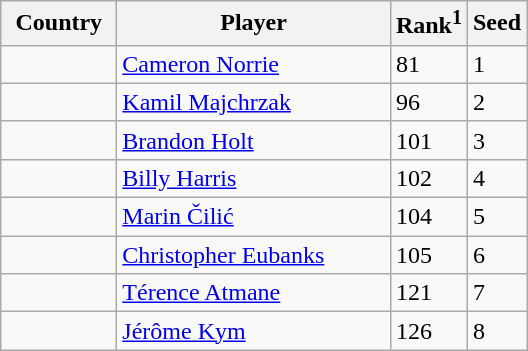<table class="sortable wikitable">
<tr>
<th width="70">Country</th>
<th width="175">Player</th>
<th>Rank<sup>1</sup></th>
<th>Seed</th>
</tr>
<tr>
<td></td>
<td><a href='#'>Cameron Norrie</a></td>
<td>81</td>
<td>1</td>
</tr>
<tr>
<td></td>
<td><a href='#'>Kamil Majchrzak</a></td>
<td>96</td>
<td>2</td>
</tr>
<tr>
<td></td>
<td><a href='#'>Brandon Holt</a></td>
<td>101</td>
<td>3</td>
</tr>
<tr>
<td></td>
<td><a href='#'>Billy Harris</a></td>
<td>102</td>
<td>4</td>
</tr>
<tr>
<td></td>
<td><a href='#'>Marin Čilić</a></td>
<td>104</td>
<td>5</td>
</tr>
<tr>
<td></td>
<td><a href='#'>Christopher Eubanks</a></td>
<td>105</td>
<td>6</td>
</tr>
<tr>
<td></td>
<td><a href='#'>Térence Atmane</a></td>
<td>121</td>
<td>7</td>
</tr>
<tr>
<td></td>
<td><a href='#'>Jérôme Kym</a></td>
<td>126</td>
<td>8</td>
</tr>
</table>
